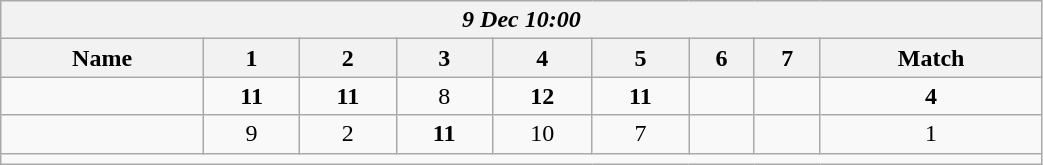<table class=wikitable style="text-align:center; width: 55%">
<tr>
<th colspan=17><em> 9 Dec 10:00</em></th>
</tr>
<tr>
<th>Name</th>
<th>1</th>
<th>2</th>
<th>3</th>
<th>4</th>
<th>5</th>
<th>6</th>
<th>7</th>
<th>Match</th>
</tr>
<tr>
<td style="text-align:left;"><strong></strong></td>
<td><strong>11</strong></td>
<td><strong>11</strong></td>
<td>8</td>
<td><strong>12</strong></td>
<td><strong>11</strong></td>
<td></td>
<td></td>
<td><strong>4</strong></td>
</tr>
<tr>
<td style="text-align:left;"></td>
<td>9</td>
<td>2</td>
<td><strong>11</strong></td>
<td>10</td>
<td>7</td>
<td></td>
<td></td>
<td>1</td>
</tr>
<tr>
<td colspan=17></td>
</tr>
</table>
